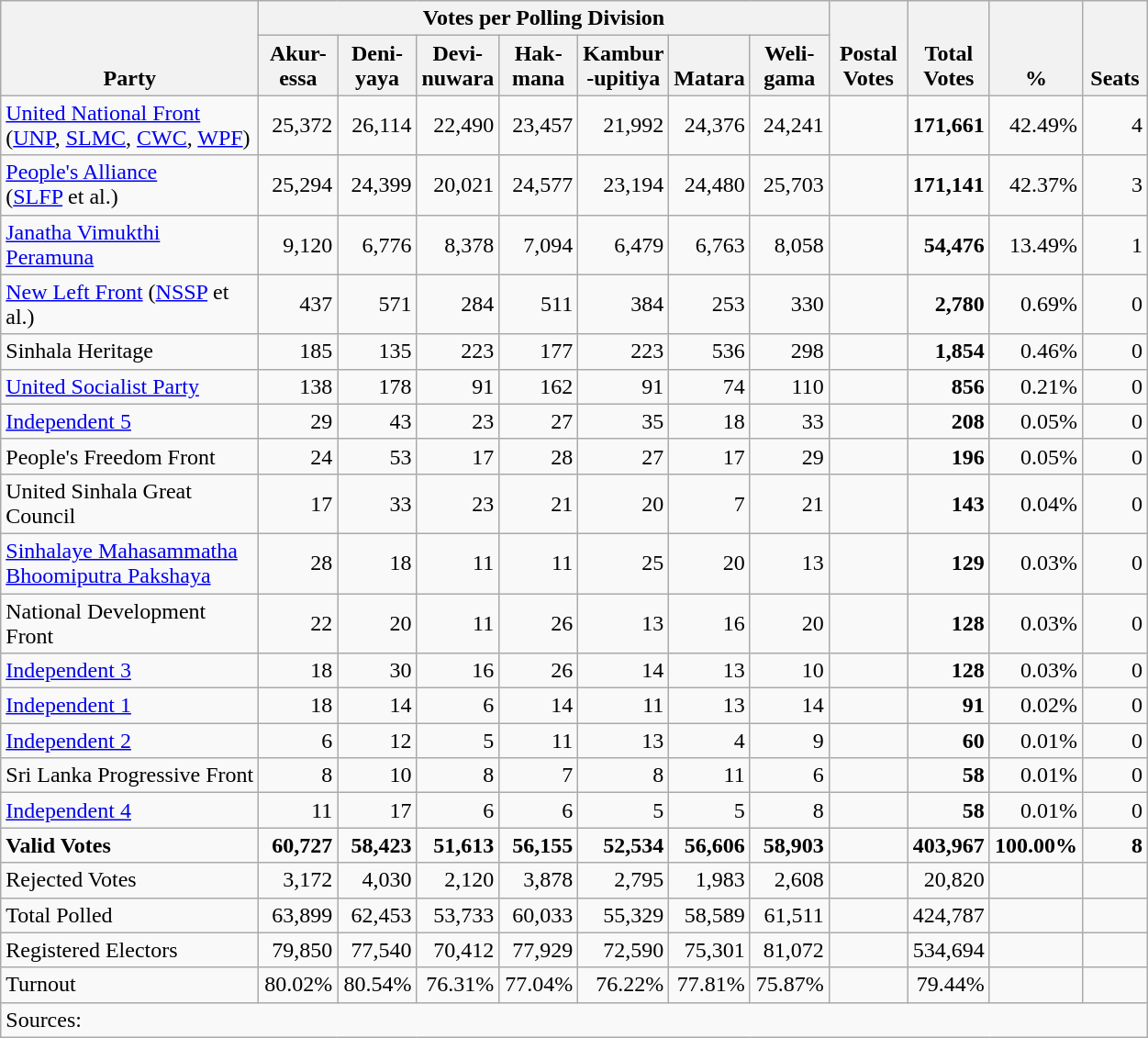<table class="wikitable" border="1" style="text-align:right;">
<tr>
<th align=left valign=bottom rowspan=2 width="180">Party</th>
<th colspan=7>Votes per Polling Division</th>
<th align=center valign=bottom rowspan=2 width="50">Postal<br>Votes</th>
<th align=center valign=bottom rowspan=2 width="50">Total Votes</th>
<th align=center valign=bottom rowspan=2 width="50">%</th>
<th align=center valign=bottom rowspan=2 width="40">Seats</th>
</tr>
<tr>
<th align=center valign=bottom width="50">Akur-<br>essa</th>
<th align=center valign=bottom width="50">Deni-<br>yaya</th>
<th align=center valign=bottom width="50">Devi-<br>nuwara</th>
<th align=center valign=bottom width="50">Hak-<br>mana</th>
<th align=center valign=bottom width="50">Kambur<br>-upitiya</th>
<th align=center valign=bottom width="50">Matara</th>
<th align=center valign=bottom width="50">Weli-<br>gama</th>
</tr>
<tr>
<td align=left><a href='#'>United National Front</a><br>(<a href='#'>UNP</a>, <a href='#'>SLMC</a>, <a href='#'>CWC</a>, <a href='#'>WPF</a>)</td>
<td>25,372</td>
<td>26,114</td>
<td>22,490</td>
<td>23,457</td>
<td>21,992</td>
<td>24,376</td>
<td>24,241</td>
<td></td>
<td><strong>171,661</strong></td>
<td>42.49%</td>
<td>4</td>
</tr>
<tr>
<td align=left><a href='#'>People's Alliance</a><br>(<a href='#'>SLFP</a> et al.)</td>
<td>25,294</td>
<td>24,399</td>
<td>20,021</td>
<td>24,577</td>
<td>23,194</td>
<td>24,480</td>
<td>25,703</td>
<td></td>
<td><strong>171,141</strong></td>
<td>42.37%</td>
<td>3</td>
</tr>
<tr>
<td align=left><a href='#'>Janatha Vimukthi Peramuna</a></td>
<td>9,120</td>
<td>6,776</td>
<td>8,378</td>
<td>7,094</td>
<td>6,479</td>
<td>6,763</td>
<td>8,058</td>
<td></td>
<td><strong>54,476</strong></td>
<td>13.49%</td>
<td>1</td>
</tr>
<tr>
<td align=left><a href='#'>New Left Front</a> (<a href='#'>NSSP</a> et al.)</td>
<td>437</td>
<td>571</td>
<td>284</td>
<td>511</td>
<td>384</td>
<td>253</td>
<td>330</td>
<td></td>
<td><strong>2,780</strong></td>
<td>0.69%</td>
<td>0</td>
</tr>
<tr>
<td align=left>Sinhala Heritage</td>
<td>185</td>
<td>135</td>
<td>223</td>
<td>177</td>
<td>223</td>
<td>536</td>
<td>298</td>
<td></td>
<td><strong>1,854</strong></td>
<td>0.46%</td>
<td>0</td>
</tr>
<tr>
<td align=left><a href='#'>United Socialist Party</a></td>
<td>138</td>
<td>178</td>
<td>91</td>
<td>162</td>
<td>91</td>
<td>74</td>
<td>110</td>
<td></td>
<td><strong>856</strong></td>
<td>0.21%</td>
<td>0</td>
</tr>
<tr>
<td align=left><a href='#'>Independent 5</a></td>
<td>29</td>
<td>43</td>
<td>23</td>
<td>27</td>
<td>35</td>
<td>18</td>
<td>33</td>
<td></td>
<td><strong>208</strong></td>
<td>0.05%</td>
<td>0</td>
</tr>
<tr>
<td align=left>People's Freedom Front</td>
<td>24</td>
<td>53</td>
<td>17</td>
<td>28</td>
<td>27</td>
<td>17</td>
<td>29</td>
<td></td>
<td><strong>196</strong></td>
<td>0.05%</td>
<td>0</td>
</tr>
<tr>
<td align=left>United Sinhala Great Council</td>
<td>17</td>
<td>33</td>
<td>23</td>
<td>21</td>
<td>20</td>
<td>7</td>
<td>21</td>
<td></td>
<td><strong>143</strong></td>
<td>0.04%</td>
<td>0</td>
</tr>
<tr>
<td align=left><a href='#'>Sinhalaye Mahasammatha Bhoomiputra Pakshaya</a></td>
<td>28</td>
<td>18</td>
<td>11</td>
<td>11</td>
<td>25</td>
<td>20</td>
<td>13</td>
<td></td>
<td><strong>129</strong></td>
<td>0.03%</td>
<td>0</td>
</tr>
<tr>
<td align=left>National Development Front</td>
<td>22</td>
<td>20</td>
<td>11</td>
<td>26</td>
<td>13</td>
<td>16</td>
<td>20</td>
<td></td>
<td><strong>128</strong></td>
<td>0.03%</td>
<td>0</td>
</tr>
<tr>
<td align=left><a href='#'>Independent 3</a></td>
<td>18</td>
<td>30</td>
<td>16</td>
<td>26</td>
<td>14</td>
<td>13</td>
<td>10</td>
<td></td>
<td><strong>128</strong></td>
<td>0.03%</td>
<td>0</td>
</tr>
<tr>
<td align=left><a href='#'>Independent 1</a></td>
<td>18</td>
<td>14</td>
<td>6</td>
<td>14</td>
<td>11</td>
<td>13</td>
<td>14</td>
<td></td>
<td><strong>91</strong></td>
<td>0.02%</td>
<td>0</td>
</tr>
<tr>
<td align=left><a href='#'>Independent 2</a></td>
<td>6</td>
<td>12</td>
<td>5</td>
<td>11</td>
<td>13</td>
<td>4</td>
<td>9</td>
<td></td>
<td><strong>60</strong></td>
<td>0.01%</td>
<td>0</td>
</tr>
<tr>
<td align=left>Sri Lanka Progressive Front</td>
<td>8</td>
<td>10</td>
<td>8</td>
<td>7</td>
<td>8</td>
<td>11</td>
<td>6</td>
<td></td>
<td><strong>58</strong></td>
<td>0.01%</td>
<td>0</td>
</tr>
<tr>
<td align=left><a href='#'>Independent 4</a></td>
<td>11</td>
<td>17</td>
<td>6</td>
<td>6</td>
<td>5</td>
<td>5</td>
<td>8</td>
<td></td>
<td><strong>58</strong></td>
<td>0.01%</td>
<td>0</td>
</tr>
<tr>
<td align=left><strong>Valid Votes</strong></td>
<td><strong>60,727</strong></td>
<td><strong>58,423</strong></td>
<td><strong>51,613</strong></td>
<td><strong>56,155</strong></td>
<td><strong>52,534</strong></td>
<td><strong>56,606</strong></td>
<td><strong>58,903</strong></td>
<td></td>
<td><strong>403,967</strong></td>
<td><strong>100.00%</strong></td>
<td><strong>8</strong></td>
</tr>
<tr>
<td align=left>Rejected Votes</td>
<td>3,172</td>
<td>4,030</td>
<td>2,120</td>
<td>3,878</td>
<td>2,795</td>
<td>1,983</td>
<td>2,608</td>
<td></td>
<td>20,820</td>
<td></td>
<td></td>
</tr>
<tr>
<td align=left>Total Polled</td>
<td>63,899</td>
<td>62,453</td>
<td>53,733</td>
<td>60,033</td>
<td>55,329</td>
<td>58,589</td>
<td>61,511</td>
<td></td>
<td>424,787</td>
<td></td>
<td></td>
</tr>
<tr>
<td align=left>Registered Electors</td>
<td>79,850</td>
<td>77,540</td>
<td>70,412</td>
<td>77,929</td>
<td>72,590</td>
<td>75,301</td>
<td>81,072</td>
<td></td>
<td>534,694</td>
<td></td>
<td></td>
</tr>
<tr>
<td align=left>Turnout</td>
<td>80.02%</td>
<td>80.54%</td>
<td>76.31%</td>
<td>77.04%</td>
<td>76.22%</td>
<td>77.81%</td>
<td>75.87%</td>
<td></td>
<td>79.44%</td>
<td></td>
<td></td>
</tr>
<tr>
<td align=left colspan=13>Sources:</td>
</tr>
</table>
